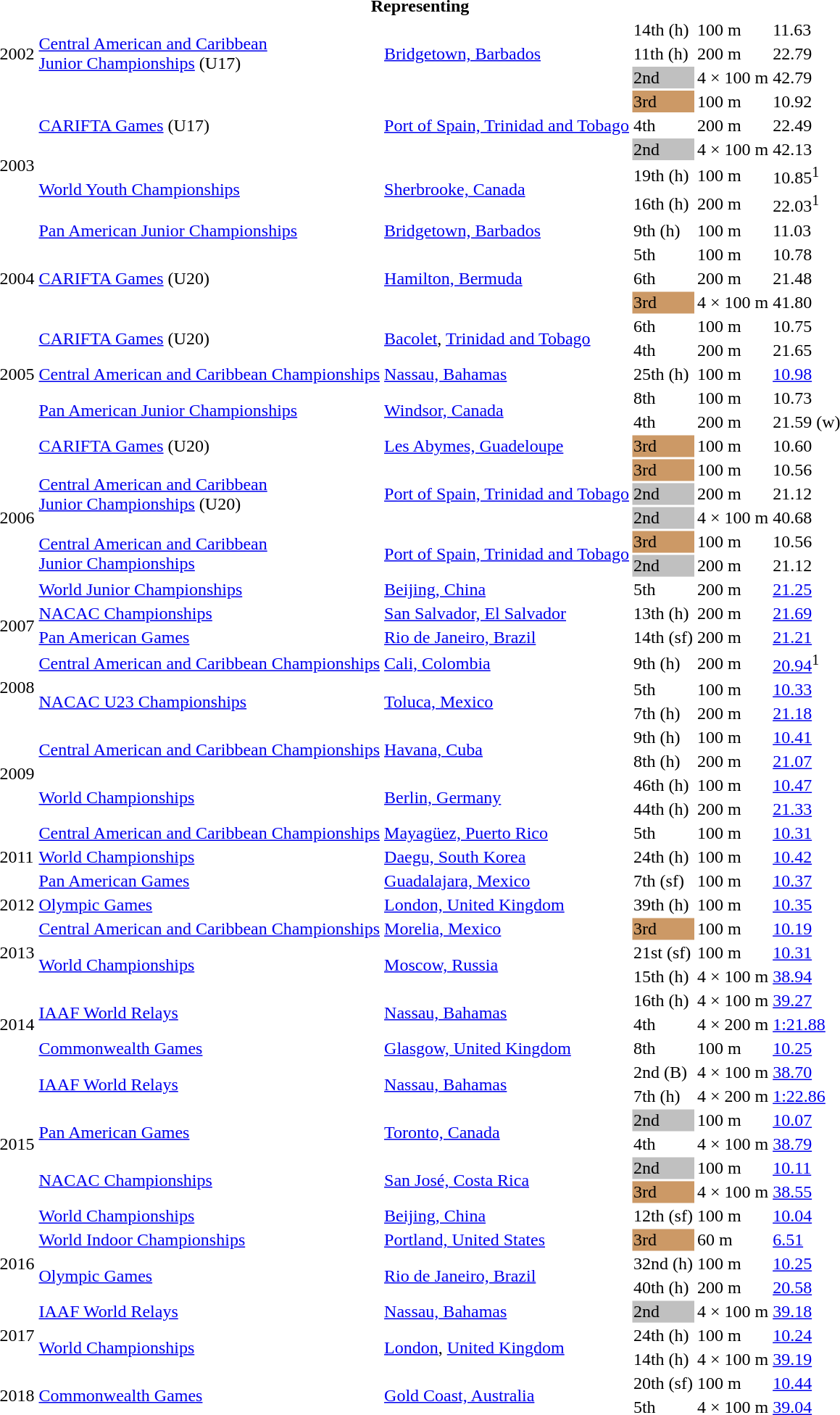<table>
<tr>
<th colspan="6">Representing </th>
</tr>
<tr>
<td rowspan=3>2002</td>
<td rowspan=3><a href='#'>Central American and Caribbean<br>Junior Championships</a> (U17)</td>
<td rowspan=3><a href='#'>Bridgetown, Barbados</a></td>
<td>14th (h)</td>
<td>100 m</td>
<td>11.63</td>
</tr>
<tr>
<td>11th (h)</td>
<td>200 m</td>
<td>22.79</td>
</tr>
<tr>
<td bgcolor=silver>2nd</td>
<td>4 × 100 m</td>
<td>42.79</td>
</tr>
<tr>
<td rowspan=6>2003</td>
<td rowspan=3><a href='#'>CARIFTA Games</a> (U17)</td>
<td rowspan=3><a href='#'>Port of Spain, Trinidad and Tobago</a></td>
<td bgcolor=cc9966>3rd</td>
<td>100 m</td>
<td>10.92</td>
</tr>
<tr>
<td>4th</td>
<td>200 m</td>
<td>22.49</td>
</tr>
<tr>
<td bgcolor=silver>2nd</td>
<td>4 × 100 m</td>
<td>42.13</td>
</tr>
<tr>
<td rowspan=2><a href='#'>World Youth Championships</a></td>
<td rowspan=2><a href='#'>Sherbrooke, Canada</a></td>
<td>19th (h)</td>
<td>100 m</td>
<td>10.85<sup>1</sup></td>
</tr>
<tr>
<td>16th (h)</td>
<td>200 m</td>
<td>22.03<sup>1</sup></td>
</tr>
<tr>
<td><a href='#'>Pan American Junior Championships</a></td>
<td><a href='#'>Bridgetown, Barbados</a></td>
<td>9th (h)</td>
<td>100 m</td>
<td>11.03</td>
</tr>
<tr>
<td rowspan=3>2004</td>
<td rowspan=3><a href='#'>CARIFTA Games</a> (U20)</td>
<td rowspan=3><a href='#'>Hamilton, Bermuda</a></td>
<td>5th</td>
<td>100 m</td>
<td>10.78</td>
</tr>
<tr>
<td>6th</td>
<td>200 m</td>
<td>21.48</td>
</tr>
<tr>
<td bgcolor=cc9966>3rd</td>
<td>4 × 100 m</td>
<td>41.80</td>
</tr>
<tr>
<td rowspan=5>2005</td>
<td rowspan=2><a href='#'>CARIFTA Games</a> (U20)</td>
<td rowspan=2><a href='#'>Bacolet</a>, <a href='#'>Trinidad and Tobago</a></td>
<td>6th</td>
<td>100 m</td>
<td>10.75</td>
</tr>
<tr>
<td>4th</td>
<td>200 m</td>
<td>21.65</td>
</tr>
<tr>
<td><a href='#'>Central American and Caribbean Championships</a></td>
<td><a href='#'>Nassau, Bahamas</a></td>
<td>25th (h)</td>
<td>100 m</td>
<td><a href='#'>10.98</a></td>
</tr>
<tr>
<td rowspan=2><a href='#'>Pan American Junior Championships</a></td>
<td rowspan=2><a href='#'>Windsor, Canada</a></td>
<td>8th</td>
<td>100 m</td>
<td>10.73</td>
</tr>
<tr>
<td>4th</td>
<td>200 m</td>
<td>21.59 (w)</td>
</tr>
<tr>
<td rowspan=7>2006</td>
<td><a href='#'>CARIFTA Games</a> (U20)</td>
<td><a href='#'>Les Abymes, Guadeloupe</a></td>
<td bgcolor=cc9966>3rd</td>
<td>100 m</td>
<td>10.60</td>
</tr>
<tr>
<td rowspan=3><a href='#'>Central American and Caribbean<br>Junior Championships</a> (U20)</td>
<td rowspan=3><a href='#'>Port of Spain, Trinidad and Tobago</a></td>
<td bgcolor=cc9966>3rd</td>
<td>100 m</td>
<td>10.56</td>
</tr>
<tr>
<td bgcolor=silver>2nd</td>
<td>200 m</td>
<td>21.12</td>
</tr>
<tr>
<td bgcolor=silver>2nd</td>
<td>4 × 100 m</td>
<td>40.68</td>
</tr>
<tr>
<td rowspan=2><a href='#'>Central American and Caribbean<br>Junior Championships</a></td>
<td rowspan=2><a href='#'>Port of Spain, Trinidad and Tobago</a></td>
<td bgcolor=cc9966>3rd</td>
<td>100 m</td>
<td>10.56</td>
</tr>
<tr>
<td bgcolor=silver>2nd</td>
<td>200 m</td>
<td>21.12</td>
</tr>
<tr>
<td><a href='#'>World Junior Championships</a></td>
<td><a href='#'>Beijing, China</a></td>
<td>5th</td>
<td>200 m</td>
<td><a href='#'>21.25</a></td>
</tr>
<tr>
<td rowspan=2>2007</td>
<td><a href='#'>NACAC Championships</a></td>
<td><a href='#'>San Salvador, El Salvador</a></td>
<td>13th (h)</td>
<td>200 m</td>
<td><a href='#'>21.69</a></td>
</tr>
<tr>
<td><a href='#'>Pan American Games</a></td>
<td><a href='#'>Rio de Janeiro, Brazil</a></td>
<td>14th (sf)</td>
<td>200 m</td>
<td><a href='#'>21.21</a></td>
</tr>
<tr>
<td rowspan=3>2008</td>
<td><a href='#'>Central American and Caribbean Championships</a></td>
<td><a href='#'>Cali, Colombia</a></td>
<td>9th (h)</td>
<td>200 m</td>
<td><a href='#'>20.94</a><sup>1</sup></td>
</tr>
<tr>
<td rowspan=2><a href='#'>NACAC U23 Championships</a></td>
<td rowspan=2><a href='#'>Toluca, Mexico</a></td>
<td>5th</td>
<td>100 m</td>
<td><a href='#'>10.33</a></td>
</tr>
<tr>
<td>7th (h)</td>
<td>200 m</td>
<td><a href='#'>21.18</a></td>
</tr>
<tr>
<td rowspan=4>2009</td>
<td rowspan=2><a href='#'>Central American and Caribbean Championships</a></td>
<td rowspan=2><a href='#'>Havana, Cuba</a></td>
<td>9th (h)</td>
<td>100 m</td>
<td><a href='#'>10.41</a></td>
</tr>
<tr>
<td>8th (h)</td>
<td>200 m</td>
<td><a href='#'>21.07</a></td>
</tr>
<tr>
<td rowspan=2><a href='#'>World Championships</a></td>
<td rowspan=2><a href='#'>Berlin, Germany</a></td>
<td>46th (h)</td>
<td>100 m</td>
<td><a href='#'>10.47</a></td>
</tr>
<tr>
<td>44th (h)</td>
<td>200 m</td>
<td><a href='#'>21.33</a></td>
</tr>
<tr>
<td rowspan=3>2011</td>
<td><a href='#'>Central American and Caribbean Championships</a></td>
<td><a href='#'>Mayagüez, Puerto Rico</a></td>
<td>5th</td>
<td>100 m</td>
<td><a href='#'>10.31</a></td>
</tr>
<tr>
<td><a href='#'>World Championships</a></td>
<td><a href='#'>Daegu, South Korea</a></td>
<td>24th (h)</td>
<td>100 m</td>
<td><a href='#'>10.42</a></td>
</tr>
<tr>
<td><a href='#'>Pan American Games</a></td>
<td><a href='#'>Guadalajara, Mexico</a></td>
<td>7th (sf)</td>
<td>100 m</td>
<td><a href='#'>10.37</a></td>
</tr>
<tr>
<td>2012</td>
<td><a href='#'>Olympic Games</a></td>
<td><a href='#'>London, United Kingdom</a></td>
<td>39th (h)</td>
<td>100 m</td>
<td><a href='#'>10.35</a></td>
</tr>
<tr>
<td rowspan=3>2013</td>
<td><a href='#'>Central American and Caribbean Championships</a></td>
<td><a href='#'>Morelia, Mexico</a></td>
<td bgcolor=cc9966>3rd</td>
<td>100 m</td>
<td><a href='#'>10.19</a></td>
</tr>
<tr>
<td rowspan=2><a href='#'>World Championships</a></td>
<td rowspan=2><a href='#'>Moscow, Russia</a></td>
<td>21st (sf)</td>
<td>100 m</td>
<td><a href='#'>10.31</a></td>
</tr>
<tr>
<td>15th (h)</td>
<td>4 × 100 m</td>
<td><a href='#'>38.94</a></td>
</tr>
<tr>
<td rowspan=3>2014</td>
<td rowspan=2><a href='#'>IAAF World Relays</a></td>
<td rowspan=2><a href='#'>Nassau, Bahamas</a></td>
<td>16th (h)</td>
<td>4 × 100 m</td>
<td><a href='#'>39.27</a></td>
</tr>
<tr>
<td>4th</td>
<td>4 × 200 m</td>
<td><a href='#'>1:21.88</a></td>
</tr>
<tr>
<td><a href='#'>Commonwealth Games</a></td>
<td><a href='#'>Glasgow, United Kingdom</a></td>
<td>8th</td>
<td>100 m</td>
<td><a href='#'>10.25</a></td>
</tr>
<tr>
<td rowspan=7>2015</td>
<td rowspan=2><a href='#'>IAAF World Relays</a></td>
<td rowspan=2><a href='#'>Nassau, Bahamas</a></td>
<td>2nd (B)</td>
<td>4 × 100 m</td>
<td><a href='#'>38.70</a></td>
</tr>
<tr>
<td>7th (h)</td>
<td>4 × 200 m</td>
<td><a href='#'>1:22.86</a></td>
</tr>
<tr>
<td rowspan=2><a href='#'>Pan American Games</a></td>
<td rowspan=2><a href='#'>Toronto, Canada</a></td>
<td bgcolor=silver>2nd</td>
<td>100 m</td>
<td><a href='#'>10.07</a></td>
</tr>
<tr>
<td>4th</td>
<td>4 × 100 m</td>
<td><a href='#'>38.79</a></td>
</tr>
<tr>
<td rowspan=2><a href='#'>NACAC Championships</a></td>
<td rowspan=2><a href='#'>San José, Costa Rica</a></td>
<td bgcolor=silver>2nd</td>
<td>100 m</td>
<td><a href='#'>10.11</a></td>
</tr>
<tr>
<td bgcolor=cc9966>3rd</td>
<td>4 × 100 m</td>
<td><a href='#'>38.55</a></td>
</tr>
<tr>
<td><a href='#'>World Championships</a></td>
<td><a href='#'>Beijing, China</a></td>
<td>12th (sf)</td>
<td>100 m</td>
<td><a href='#'>10.04</a></td>
</tr>
<tr>
<td rowspan=3>2016</td>
<td><a href='#'>World Indoor Championships</a></td>
<td><a href='#'>Portland, United States</a></td>
<td bgcolor=cc9966>3rd</td>
<td>60 m</td>
<td><a href='#'>6.51</a></td>
</tr>
<tr>
<td rowspan=2><a href='#'>Olympic Games</a></td>
<td rowspan=2><a href='#'>Rio de Janeiro, Brazil</a></td>
<td>32nd (h)</td>
<td>100 m</td>
<td><a href='#'>10.25</a></td>
</tr>
<tr>
<td>40th (h)</td>
<td>200 m</td>
<td><a href='#'>20.58</a></td>
</tr>
<tr>
<td rowspan=3>2017</td>
<td><a href='#'>IAAF World Relays</a></td>
<td><a href='#'>Nassau, Bahamas</a></td>
<td bgcolor=silver>2nd</td>
<td>4 × 100 m</td>
<td><a href='#'>39.18</a></td>
</tr>
<tr>
<td rowspan=2><a href='#'>World Championships</a></td>
<td rowspan=2><a href='#'>London</a>, <a href='#'>United Kingdom</a></td>
<td>24th (h)</td>
<td>100 m</td>
<td><a href='#'>10.24</a></td>
</tr>
<tr>
<td>14th (h)</td>
<td>4 × 100 m</td>
<td><a href='#'>39.19</a></td>
</tr>
<tr>
<td rowspan=2>2018</td>
<td rowspan=2><a href='#'>Commonwealth Games</a></td>
<td rowspan=2><a href='#'>Gold Coast, Australia</a></td>
<td>20th (sf)</td>
<td>100 m</td>
<td><a href='#'>10.44</a></td>
</tr>
<tr>
<td>5th</td>
<td>4 × 100 m</td>
<td><a href='#'>39.04</a></td>
</tr>
</table>
